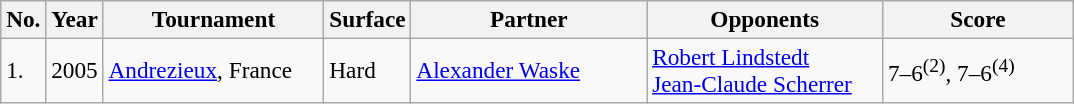<table class="sortable wikitable" style=font-size:97%>
<tr>
<th style="width:20px">No.</th>
<th style="width:30px">Year</th>
<th style="width:140px">Tournament</th>
<th style="width:50px">Surface</th>
<th style="width:150px">Partner</th>
<th style="width:150px">Opponents</th>
<th style="width:120px" class="unsortable">Score</th>
</tr>
<tr>
<td>1.</td>
<td>2005</td>
<td><a href='#'>Andrezieux</a>, France</td>
<td>Hard</td>
<td> <a href='#'>Alexander Waske</a></td>
<td> <a href='#'>Robert Lindstedt</a><br> <a href='#'>Jean-Claude Scherrer</a></td>
<td>7–6<sup>(2)</sup>, 7–6<sup>(4)</sup></td>
</tr>
</table>
